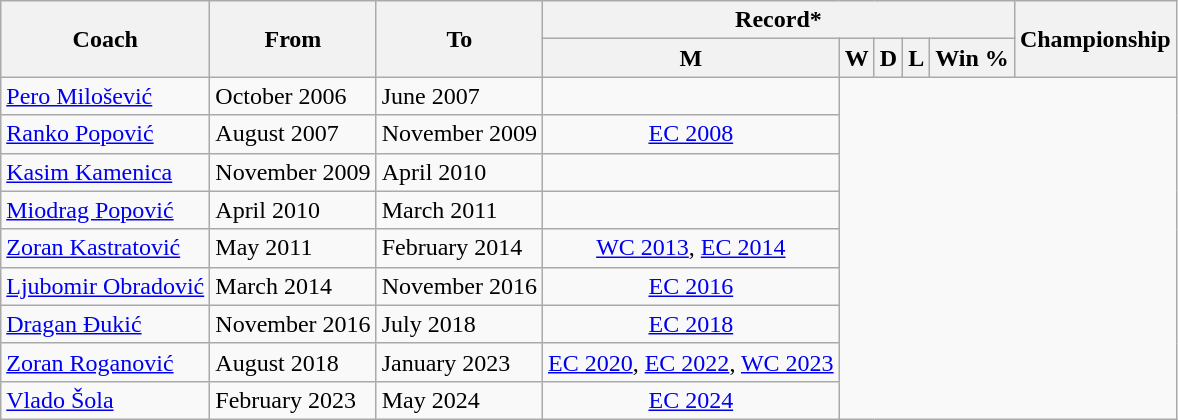<table class="wikitable" style="text-align: center">
<tr>
<th rowspan="2">Coach</th>
<th rowspan="2">From</th>
<th rowspan="2">To</th>
<th colspan="5">Record*</th>
<th rowspan="2">Championship</th>
</tr>
<tr>
<th>M</th>
<th>W</th>
<th>D</th>
<th>L</th>
<th>Win %</th>
</tr>
<tr>
<td align=left> <a href='#'>Pero Milošević</a></td>
<td align=left>October 2006</td>
<td align=left>June 2007<br></td>
<td></td>
</tr>
<tr>
<td align=left> <a href='#'>Ranko Popović</a></td>
<td align=left>August 2007</td>
<td align=left>November 2009<br></td>
<td><a href='#'>EC 2008</a></td>
</tr>
<tr>
<td align=left> <a href='#'>Kasim Kamenica</a></td>
<td align=left>November 2009</td>
<td align=left>April 2010<br></td>
<td></td>
</tr>
<tr>
<td align=left> <a href='#'>Miodrag Popović</a></td>
<td align=left>April 2010</td>
<td align=left>March 2011<br></td>
<td></td>
</tr>
<tr>
<td align=left> <a href='#'>Zoran Kastratović</a></td>
<td align=left>May 2011</td>
<td align=left>February 2014<br></td>
<td><a href='#'>WC 2013</a>, <a href='#'>EC 2014</a></td>
</tr>
<tr>
<td align=left> <a href='#'>Ljubomir Obradović</a></td>
<td align=left>March 2014</td>
<td align=left>November 2016<br></td>
<td><a href='#'>EC 2016</a></td>
</tr>
<tr>
<td align=left> <a href='#'>Dragan Đukić</a></td>
<td align=left>November 2016</td>
<td align=left>July 2018<br></td>
<td><a href='#'> EC 2018</a></td>
</tr>
<tr>
<td align=left> <a href='#'>Zoran Roganović</a></td>
<td align=left>August 2018</td>
<td align=left>January 2023<br></td>
<td><a href='#'> EC 2020</a>, <a href='#'> EC 2022</a>, <a href='#'>WC 2023</a></td>
</tr>
<tr>
<td align=left> <a href='#'>Vlado Šola</a></td>
<td align=left>February 2023</td>
<td align=left>May 2024<br></td>
<td><a href='#'> EC 2024</a></td>
</tr>
</table>
